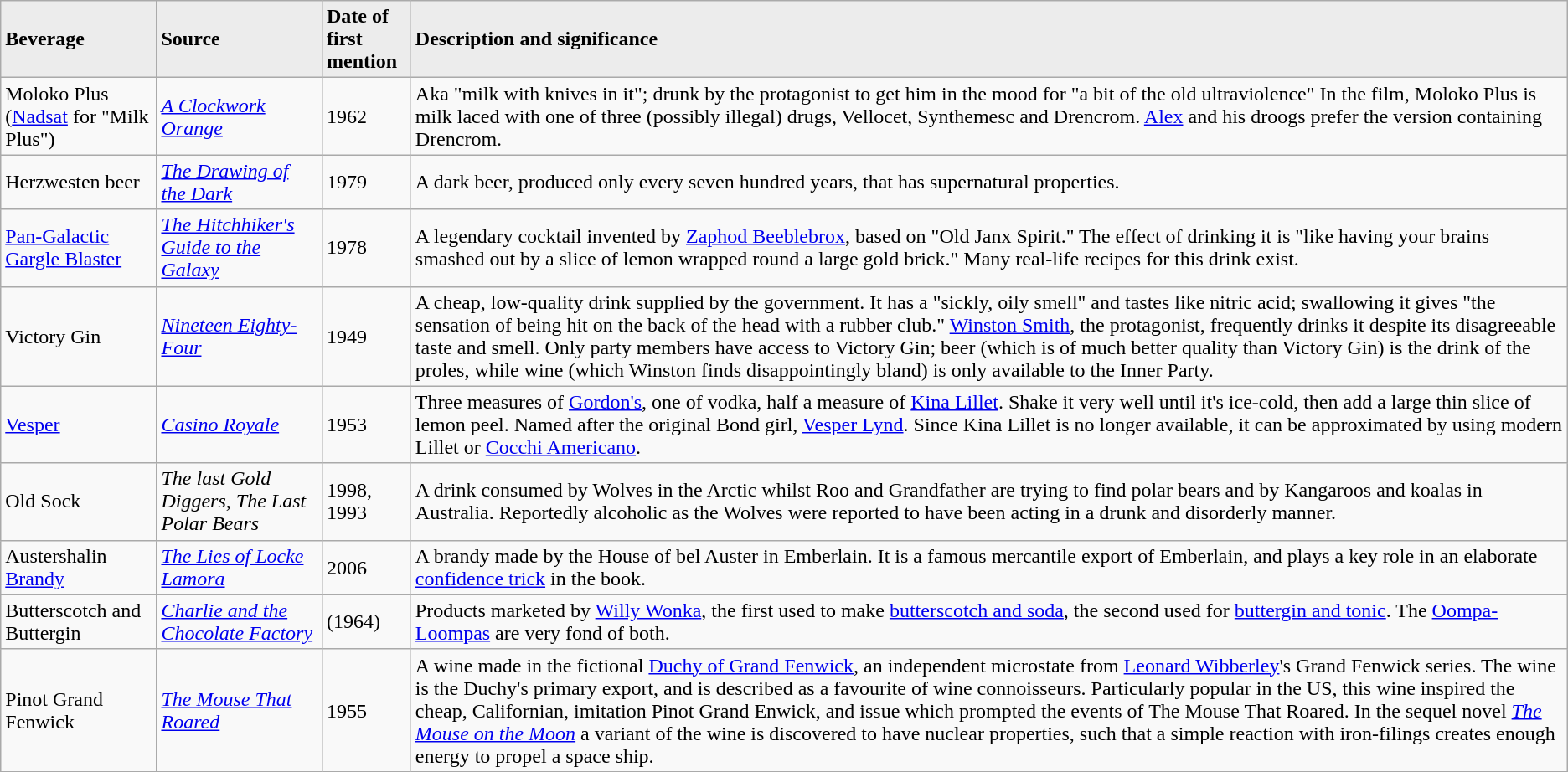<table class="wikitable sortable">
<tr style="background:#ececec;">
<td><strong>Beverage</strong></td>
<td><strong>Source</strong></td>
<td><strong>Date of<br>first mention</strong></td>
<td><strong>Description and significance</strong></td>
</tr>
<tr>
<td>Moloko Plus (<a href='#'>Nadsat</a> for "Milk Plus")</td>
<td><em><a href='#'>A Clockwork Orange</a></em></td>
<td>1962</td>
<td>Aka "milk with knives in it"; drunk by the protagonist to get him in the mood for "a bit of the old ultraviolence" In the film, Moloko Plus is milk laced with one of three (possibly illegal) drugs, Vellocet, Synthemesc and Drencrom. <a href='#'>Alex</a> and his droogs prefer the version containing Drencrom.</td>
</tr>
<tr>
<td>Herzwesten beer</td>
<td><em><a href='#'>The Drawing of the Dark</a></em></td>
<td>1979</td>
<td>A dark beer, produced only every seven hundred years, that has supernatural properties.</td>
</tr>
<tr>
<td><a href='#'>Pan-Galactic Gargle Blaster</a></td>
<td><em><a href='#'>The Hitchhiker's Guide to the Galaxy</a></em></td>
<td>1978</td>
<td>A legendary cocktail invented by <a href='#'>Zaphod Beeblebrox</a>, based on "Old Janx Spirit." The effect of drinking it is "like having your brains smashed out by a slice of lemon wrapped round a large gold brick." Many real-life recipes for this drink exist.</td>
</tr>
<tr>
<td>Victory Gin</td>
<td><em><a href='#'>Nineteen Eighty-Four</a></em></td>
<td>1949</td>
<td>A cheap, low-quality drink supplied by the government. It has a "sickly, oily smell" and tastes like nitric acid; swallowing it gives "the sensation of being hit on the back of the head with a rubber club." <a href='#'>Winston Smith</a>, the protagonist, frequently drinks it despite its disagreeable taste and smell. Only party members have access to Victory Gin; beer (which is of much better quality than Victory Gin) is the drink of the proles, while wine (which Winston finds disappointingly bland) is only available to the Inner Party.</td>
</tr>
<tr>
<td><a href='#'>Vesper</a></td>
<td><em><a href='#'>Casino Royale</a></em></td>
<td>1953</td>
<td>Three measures of <a href='#'>Gordon's</a>, one of vodka, half a measure of <a href='#'>Kina Lillet</a>. Shake it very well until it's ice-cold, then add a large thin slice of lemon peel. Named after the original Bond girl, <a href='#'>Vesper Lynd</a>. Since Kina Lillet is no longer available, it can be approximated by using modern Lillet or <a href='#'>Cocchi Americano</a>.</td>
</tr>
<tr>
<td>Old Sock</td>
<td><em>The last Gold Diggers</em>, <em>The Last Polar Bears</em></td>
<td>1998, 1993</td>
<td>A drink consumed by Wolves in the Arctic whilst Roo and Grandfather are trying to find polar bears and by Kangaroos and koalas in Australia. Reportedly alcoholic as the Wolves were reported to have been acting in a drunk and disorderly manner.</td>
</tr>
<tr>
<td>Austershalin <a href='#'>Brandy</a></td>
<td><em><a href='#'>The Lies of Locke Lamora</a></em></td>
<td>2006</td>
<td>A brandy made by the House of bel Auster in Emberlain. It is a famous mercantile export of Emberlain, and plays a key role in an elaborate <a href='#'>confidence trick</a> in the book.</td>
</tr>
<tr>
<td>Butterscotch and Buttergin</td>
<td><em><a href='#'>Charlie and the Chocolate Factory</a></em></td>
<td>(1964)</td>
<td>Products marketed by <a href='#'>Willy Wonka</a>, the first used to make <a href='#'>butterscotch and soda</a>, the second used for <a href='#'>buttergin and tonic</a>. The <a href='#'>Oompa-Loompas</a> are very fond of both.</td>
</tr>
<tr>
<td>Pinot Grand Fenwick</td>
<td><em><a href='#'>The Mouse That Roared</a></em></td>
<td>1955</td>
<td>A wine made in the fictional <a href='#'>Duchy of Grand Fenwick</a>, an independent microstate from <a href='#'>Leonard Wibberley</a>'s Grand Fenwick series. The wine is the Duchy's primary export, and is described as a favourite of wine connoisseurs. Particularly popular in the US, this wine inspired the cheap, Californian, imitation Pinot Grand Enwick, and issue which prompted the events of The Mouse That Roared. In the sequel novel <em><a href='#'>The Mouse on the Moon</a></em> a variant of the wine is discovered to have nuclear properties, such that a simple reaction with iron-filings creates enough energy to propel a space ship.</td>
</tr>
</table>
